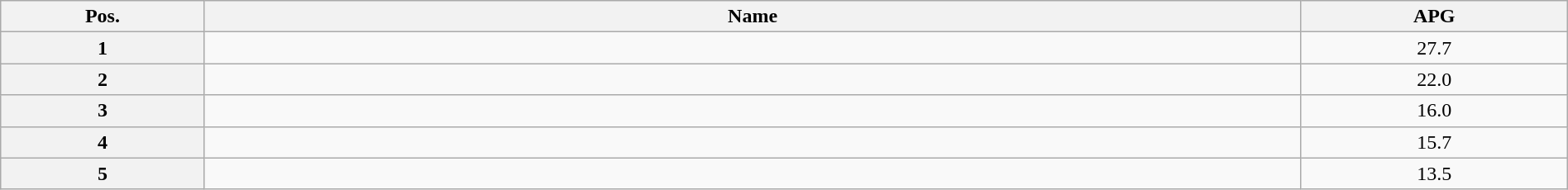<table class=wikitable width=100% style="text-align:center;">
<tr>
<th width="13%">Pos.</th>
<th width="70%">Name</th>
<th width="17%">APG</th>
</tr>
<tr>
<th>1</th>
<td align=left></td>
<td>27.7</td>
</tr>
<tr>
<th>2</th>
<td align=left></td>
<td>22.0</td>
</tr>
<tr>
<th>3</th>
<td align=left></td>
<td>16.0</td>
</tr>
<tr>
<th>4</th>
<td align=left></td>
<td>15.7</td>
</tr>
<tr>
<th>5</th>
<td align=left></td>
<td>13.5</td>
</tr>
</table>
